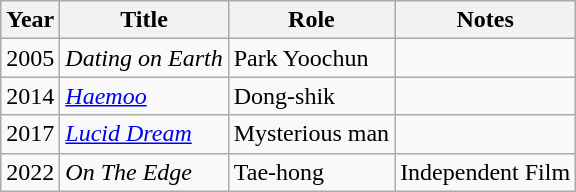<table class="wikitable">
<tr>
<th>Year</th>
<th>Title</th>
<th>Role</th>
<th>Notes</th>
</tr>
<tr>
<td>2005</td>
<td><em>Dating on Earth</em></td>
<td>Park Yoochun</td>
<td></td>
</tr>
<tr>
<td>2014</td>
<td><em><a href='#'>Haemoo</a></em></td>
<td>Dong-shik</td>
<td></td>
</tr>
<tr>
<td>2017</td>
<td><em><a href='#'>Lucid Dream</a></em></td>
<td>Mysterious man</td>
<td></td>
</tr>
<tr>
<td>2022</td>
<td><em>On The Edge</em></td>
<td>Tae-hong</td>
<td>Independent Film</td>
</tr>
</table>
